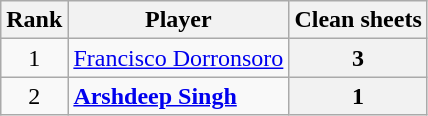<table class="wikitable" style="text-align:center">
<tr>
<th>Rank</th>
<th>Player</th>
<th>Clean sheets</th>
</tr>
<tr>
<td>1</td>
<td align="left"> <a href='#'>Francisco Dorronsoro</a></td>
<th>3</th>
</tr>
<tr>
<td>2</td>
<td align="left"> <strong><a href='#'>Arshdeep Singh</a></strong></td>
<th>1</th>
</tr>
</table>
